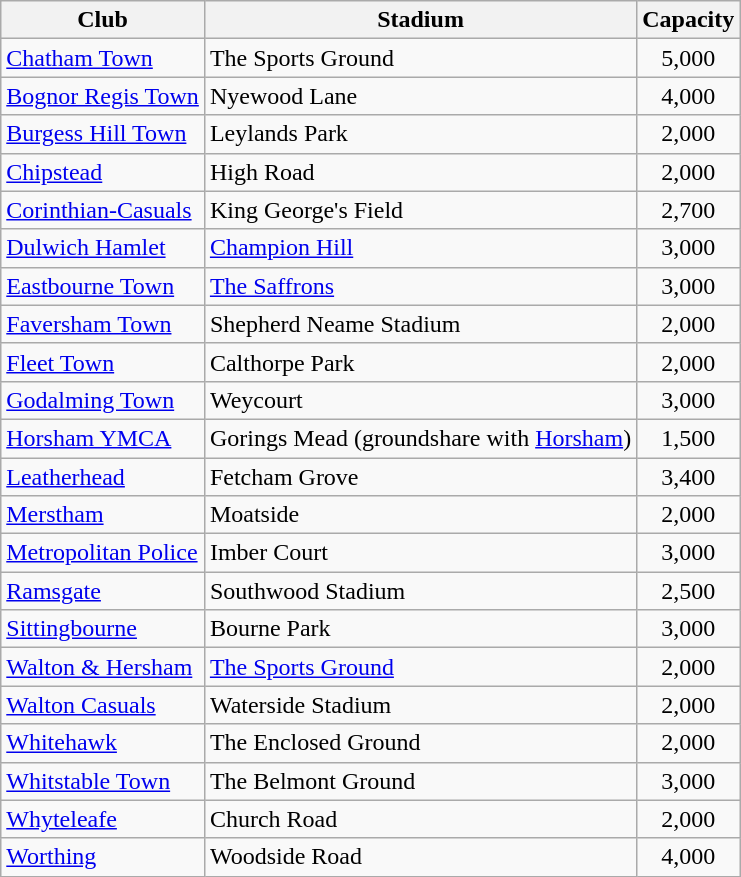<table class="wikitable sortable">
<tr>
<th>Club</th>
<th>Stadium</th>
<th>Capacity</th>
</tr>
<tr>
<td><a href='#'>Chatham Town</a></td>
<td>The Sports Ground</td>
<td align="center">5,000</td>
</tr>
<tr>
<td><a href='#'>Bognor Regis Town</a></td>
<td>Nyewood Lane</td>
<td align="center">4,000</td>
</tr>
<tr>
<td><a href='#'>Burgess Hill Town</a></td>
<td>Leylands Park</td>
<td align="center">2,000</td>
</tr>
<tr>
<td><a href='#'>Chipstead</a></td>
<td>High Road</td>
<td align="center">2,000</td>
</tr>
<tr>
<td><a href='#'>Corinthian-Casuals</a></td>
<td>King George's Field</td>
<td align="center">2,700</td>
</tr>
<tr>
<td><a href='#'>Dulwich Hamlet</a></td>
<td><a href='#'>Champion Hill</a></td>
<td align="center">3,000</td>
</tr>
<tr>
<td><a href='#'>Eastbourne Town</a></td>
<td><a href='#'>The Saffrons</a></td>
<td align="center">3,000</td>
</tr>
<tr>
<td><a href='#'>Faversham Town</a></td>
<td>Shepherd Neame Stadium</td>
<td align="center">2,000</td>
</tr>
<tr>
<td><a href='#'>Fleet Town</a></td>
<td>Calthorpe Park</td>
<td align="center">2,000</td>
</tr>
<tr>
<td><a href='#'>Godalming Town</a></td>
<td>Weycourt</td>
<td align="center">3,000</td>
</tr>
<tr>
<td><a href='#'>Horsham YMCA</a></td>
<td>Gorings Mead (groundshare with <a href='#'>Horsham</a>)</td>
<td align="center">1,500</td>
</tr>
<tr>
<td><a href='#'>Leatherhead</a></td>
<td>Fetcham Grove</td>
<td align="center">3,400</td>
</tr>
<tr>
<td><a href='#'>Merstham</a></td>
<td>Moatside</td>
<td align="center">2,000</td>
</tr>
<tr>
<td><a href='#'>Metropolitan Police</a></td>
<td>Imber Court</td>
<td align="center">3,000</td>
</tr>
<tr>
<td><a href='#'>Ramsgate</a></td>
<td>Southwood Stadium</td>
<td align="center">2,500</td>
</tr>
<tr>
<td><a href='#'>Sittingbourne</a></td>
<td>Bourne Park</td>
<td align="center">3,000</td>
</tr>
<tr>
<td><a href='#'>Walton & Hersham</a></td>
<td><a href='#'>The Sports Ground</a></td>
<td align="center">2,000</td>
</tr>
<tr>
<td><a href='#'>Walton Casuals</a></td>
<td>Waterside Stadium</td>
<td align="center">2,000</td>
</tr>
<tr>
<td><a href='#'>Whitehawk</a></td>
<td>The Enclosed Ground</td>
<td align="center">2,000</td>
</tr>
<tr>
<td><a href='#'>Whitstable Town</a></td>
<td>The Belmont Ground</td>
<td align="center">3,000</td>
</tr>
<tr>
<td><a href='#'>Whyteleafe</a></td>
<td>Church Road</td>
<td align="center">2,000</td>
</tr>
<tr>
<td><a href='#'>Worthing</a></td>
<td>Woodside Road</td>
<td align="center">4,000</td>
</tr>
</table>
